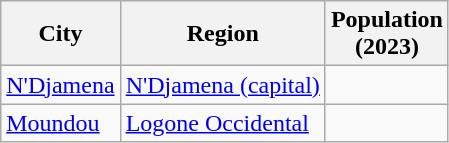<table class="wikitable sortable sticky-header col3right">
<tr>
<th>City</th>
<th>Region</th>
<th>Population<br>(2023)</th>
</tr>
<tr>
<td><a href='#'>N'Djamena</a></td>
<td><a href='#'>N'Djamena (capital)</a></td>
<td></td>
</tr>
<tr>
<td><a href='#'>Moundou</a></td>
<td><a href='#'>Logone Occidental</a></td>
<td></td>
</tr>
</table>
